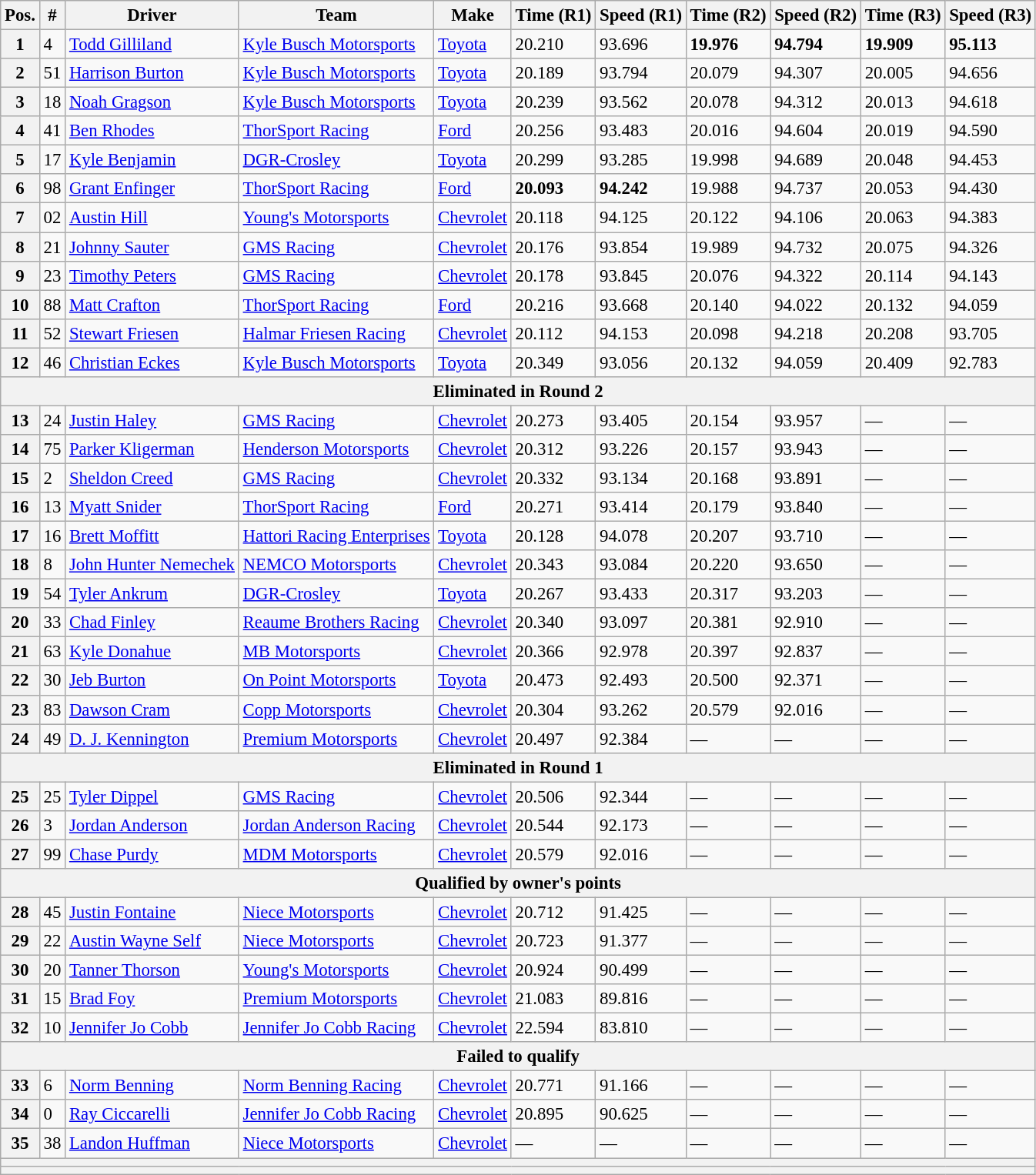<table class="wikitable" style="font-size: 95%;">
<tr>
<th>Pos.</th>
<th>#</th>
<th>Driver</th>
<th>Team</th>
<th>Make</th>
<th>Time (R1)</th>
<th>Speed (R1)</th>
<th>Time (R2)</th>
<th>Speed (R2)</th>
<th>Time (R3)</th>
<th>Speed (R3)</th>
</tr>
<tr>
<th>1</th>
<td>4</td>
<td><a href='#'>Todd Gilliland</a></td>
<td><a href='#'>Kyle Busch Motorsports</a></td>
<td><a href='#'>Toyota</a></td>
<td>20.210</td>
<td>93.696</td>
<td><strong>19.976</strong></td>
<td><strong>94.794</strong></td>
<td><strong>19.909</strong></td>
<td><strong>95.113</strong></td>
</tr>
<tr>
<th>2</th>
<td>51</td>
<td><a href='#'>Harrison Burton</a></td>
<td><a href='#'>Kyle Busch Motorsports</a></td>
<td><a href='#'>Toyota</a></td>
<td>20.189</td>
<td>93.794</td>
<td>20.079</td>
<td>94.307</td>
<td>20.005</td>
<td>94.656</td>
</tr>
<tr>
<th>3</th>
<td>18</td>
<td><a href='#'>Noah Gragson</a></td>
<td><a href='#'>Kyle Busch Motorsports</a></td>
<td><a href='#'>Toyota</a></td>
<td>20.239</td>
<td>93.562</td>
<td>20.078</td>
<td>94.312</td>
<td>20.013</td>
<td>94.618</td>
</tr>
<tr>
<th>4</th>
<td>41</td>
<td><a href='#'>Ben Rhodes</a></td>
<td><a href='#'>ThorSport Racing</a></td>
<td><a href='#'>Ford</a></td>
<td>20.256</td>
<td>93.483</td>
<td>20.016</td>
<td>94.604</td>
<td>20.019</td>
<td>94.590</td>
</tr>
<tr>
<th>5</th>
<td>17</td>
<td><a href='#'>Kyle Benjamin</a></td>
<td><a href='#'>DGR-Crosley</a></td>
<td><a href='#'>Toyota</a></td>
<td>20.299</td>
<td>93.285</td>
<td>19.998</td>
<td>94.689</td>
<td>20.048</td>
<td>94.453</td>
</tr>
<tr>
<th>6</th>
<td>98</td>
<td><a href='#'>Grant Enfinger</a></td>
<td><a href='#'>ThorSport Racing</a></td>
<td><a href='#'>Ford</a></td>
<td><strong>20.093</strong></td>
<td><strong>94.242</strong></td>
<td>19.988</td>
<td>94.737</td>
<td>20.053</td>
<td>94.430</td>
</tr>
<tr>
<th>7</th>
<td>02</td>
<td><a href='#'>Austin Hill</a></td>
<td><a href='#'>Young's Motorsports</a></td>
<td><a href='#'>Chevrolet</a></td>
<td>20.118</td>
<td>94.125</td>
<td>20.122</td>
<td>94.106</td>
<td>20.063</td>
<td>94.383</td>
</tr>
<tr>
<th>8</th>
<td>21</td>
<td><a href='#'>Johnny Sauter</a></td>
<td><a href='#'>GMS Racing</a></td>
<td><a href='#'>Chevrolet</a></td>
<td>20.176</td>
<td>93.854</td>
<td>19.989</td>
<td>94.732</td>
<td>20.075</td>
<td>94.326</td>
</tr>
<tr>
<th>9</th>
<td>23</td>
<td><a href='#'>Timothy Peters</a></td>
<td><a href='#'>GMS Racing</a></td>
<td><a href='#'>Chevrolet</a></td>
<td>20.178</td>
<td>93.845</td>
<td>20.076</td>
<td>94.322</td>
<td>20.114</td>
<td>94.143</td>
</tr>
<tr>
<th>10</th>
<td>88</td>
<td><a href='#'>Matt Crafton</a></td>
<td><a href='#'>ThorSport Racing</a></td>
<td><a href='#'>Ford</a></td>
<td>20.216</td>
<td>93.668</td>
<td>20.140</td>
<td>94.022</td>
<td>20.132</td>
<td>94.059</td>
</tr>
<tr>
<th>11</th>
<td>52</td>
<td><a href='#'>Stewart Friesen</a></td>
<td><a href='#'>Halmar Friesen Racing</a></td>
<td><a href='#'>Chevrolet</a></td>
<td>20.112</td>
<td>94.153</td>
<td>20.098</td>
<td>94.218</td>
<td>20.208</td>
<td>93.705</td>
</tr>
<tr>
<th>12</th>
<td>46</td>
<td><a href='#'>Christian Eckes</a></td>
<td><a href='#'>Kyle Busch Motorsports</a></td>
<td><a href='#'>Toyota</a></td>
<td>20.349</td>
<td>93.056</td>
<td>20.132</td>
<td>94.059</td>
<td>20.409</td>
<td>92.783</td>
</tr>
<tr>
<th colspan="11">Eliminated in Round 2</th>
</tr>
<tr>
<th>13</th>
<td>24</td>
<td><a href='#'>Justin Haley</a></td>
<td><a href='#'>GMS Racing</a></td>
<td><a href='#'>Chevrolet</a></td>
<td>20.273</td>
<td>93.405</td>
<td>20.154</td>
<td>93.957</td>
<td>—</td>
<td>—</td>
</tr>
<tr>
<th>14</th>
<td>75</td>
<td><a href='#'>Parker Kligerman</a></td>
<td><a href='#'>Henderson Motorsports</a></td>
<td><a href='#'>Chevrolet</a></td>
<td>20.312</td>
<td>93.226</td>
<td>20.157</td>
<td>93.943</td>
<td>—</td>
<td>—</td>
</tr>
<tr>
<th>15</th>
<td>2</td>
<td><a href='#'>Sheldon Creed</a></td>
<td><a href='#'>GMS Racing</a></td>
<td><a href='#'>Chevrolet</a></td>
<td>20.332</td>
<td>93.134</td>
<td>20.168</td>
<td>93.891</td>
<td>—</td>
<td>—</td>
</tr>
<tr>
<th>16</th>
<td>13</td>
<td><a href='#'>Myatt Snider</a></td>
<td><a href='#'>ThorSport Racing</a></td>
<td><a href='#'>Ford</a></td>
<td>20.271</td>
<td>93.414</td>
<td>20.179</td>
<td>93.840</td>
<td>—</td>
<td>—</td>
</tr>
<tr>
<th>17</th>
<td>16</td>
<td><a href='#'>Brett Moffitt</a></td>
<td><a href='#'>Hattori Racing Enterprises</a></td>
<td><a href='#'>Toyota</a></td>
<td>20.128</td>
<td>94.078</td>
<td>20.207</td>
<td>93.710</td>
<td>—</td>
<td>—</td>
</tr>
<tr>
<th>18</th>
<td>8</td>
<td><a href='#'>John Hunter Nemechek</a></td>
<td><a href='#'>NEMCO Motorsports</a></td>
<td><a href='#'>Chevrolet</a></td>
<td>20.343</td>
<td>93.084</td>
<td>20.220</td>
<td>93.650</td>
<td>—</td>
<td>—</td>
</tr>
<tr>
<th>19</th>
<td>54</td>
<td><a href='#'>Tyler Ankrum</a></td>
<td><a href='#'>DGR-Crosley</a></td>
<td><a href='#'>Toyota</a></td>
<td>20.267</td>
<td>93.433</td>
<td>20.317</td>
<td>93.203</td>
<td>—</td>
<td>—</td>
</tr>
<tr>
<th>20</th>
<td>33</td>
<td><a href='#'>Chad Finley</a></td>
<td><a href='#'>Reaume Brothers Racing</a></td>
<td><a href='#'>Chevrolet</a></td>
<td>20.340</td>
<td>93.097</td>
<td>20.381</td>
<td>92.910</td>
<td>—</td>
<td>—</td>
</tr>
<tr>
<th>21</th>
<td>63</td>
<td><a href='#'>Kyle Donahue</a></td>
<td><a href='#'>MB Motorsports</a></td>
<td><a href='#'>Chevrolet</a></td>
<td>20.366</td>
<td>92.978</td>
<td>20.397</td>
<td>92.837</td>
<td>—</td>
<td>—</td>
</tr>
<tr>
<th>22</th>
<td>30</td>
<td><a href='#'>Jeb Burton</a></td>
<td><a href='#'>On Point Motorsports</a></td>
<td><a href='#'>Toyota</a></td>
<td>20.473</td>
<td>92.493</td>
<td>20.500</td>
<td>92.371</td>
<td>—</td>
<td>—</td>
</tr>
<tr>
<th>23</th>
<td>83</td>
<td><a href='#'>Dawson Cram</a></td>
<td><a href='#'>Copp Motorsports</a></td>
<td><a href='#'>Chevrolet</a></td>
<td>20.304</td>
<td>93.262</td>
<td>20.579</td>
<td>92.016</td>
<td>—</td>
<td>—</td>
</tr>
<tr>
<th>24</th>
<td>49</td>
<td><a href='#'>D. J. Kennington</a></td>
<td><a href='#'>Premium Motorsports</a></td>
<td><a href='#'>Chevrolet</a></td>
<td>20.497</td>
<td>92.384</td>
<td>—</td>
<td>—</td>
<td>—</td>
<td>—</td>
</tr>
<tr>
<th colspan="11">Eliminated in Round 1</th>
</tr>
<tr>
<th>25</th>
<td>25</td>
<td><a href='#'>Tyler Dippel</a></td>
<td><a href='#'>GMS Racing</a></td>
<td><a href='#'>Chevrolet</a></td>
<td>20.506</td>
<td>92.344</td>
<td>—</td>
<td>—</td>
<td>—</td>
<td>—</td>
</tr>
<tr>
<th>26</th>
<td>3</td>
<td><a href='#'>Jordan Anderson</a></td>
<td><a href='#'>Jordan Anderson Racing</a></td>
<td><a href='#'>Chevrolet</a></td>
<td>20.544</td>
<td>92.173</td>
<td>—</td>
<td>—</td>
<td>—</td>
<td>—</td>
</tr>
<tr>
<th>27</th>
<td>99</td>
<td><a href='#'>Chase Purdy</a></td>
<td><a href='#'>MDM Motorsports</a></td>
<td><a href='#'>Chevrolet</a></td>
<td>20.579</td>
<td>92.016</td>
<td>—</td>
<td>—</td>
<td>—</td>
<td>—</td>
</tr>
<tr>
<th colspan="11">Qualified by owner's points</th>
</tr>
<tr>
<th>28</th>
<td>45</td>
<td><a href='#'>Justin Fontaine</a></td>
<td><a href='#'>Niece Motorsports</a></td>
<td><a href='#'>Chevrolet</a></td>
<td>20.712</td>
<td>91.425</td>
<td>—</td>
<td>—</td>
<td>—</td>
<td>—</td>
</tr>
<tr>
<th>29</th>
<td>22</td>
<td><a href='#'>Austin Wayne Self</a></td>
<td><a href='#'>Niece Motorsports</a></td>
<td><a href='#'>Chevrolet</a></td>
<td>20.723</td>
<td>91.377</td>
<td>—</td>
<td>—</td>
<td>—</td>
<td>—</td>
</tr>
<tr>
<th>30</th>
<td>20</td>
<td><a href='#'>Tanner Thorson</a></td>
<td><a href='#'>Young's Motorsports</a></td>
<td><a href='#'>Chevrolet</a></td>
<td>20.924</td>
<td>90.499</td>
<td>—</td>
<td>—</td>
<td>—</td>
<td>—</td>
</tr>
<tr>
<th>31</th>
<td>15</td>
<td><a href='#'>Brad Foy</a></td>
<td><a href='#'>Premium Motorsports</a></td>
<td><a href='#'>Chevrolet</a></td>
<td>21.083</td>
<td>89.816</td>
<td>—</td>
<td>—</td>
<td>—</td>
<td>—</td>
</tr>
<tr>
<th>32</th>
<td>10</td>
<td><a href='#'>Jennifer Jo Cobb</a></td>
<td><a href='#'>Jennifer Jo Cobb Racing</a></td>
<td><a href='#'>Chevrolet</a></td>
<td>22.594</td>
<td>83.810</td>
<td>—</td>
<td>—</td>
<td>—</td>
<td>—</td>
</tr>
<tr>
<th colspan="11">Failed to qualify</th>
</tr>
<tr>
<th>33</th>
<td>6</td>
<td><a href='#'>Norm Benning</a></td>
<td><a href='#'>Norm Benning Racing</a></td>
<td><a href='#'>Chevrolet</a></td>
<td>20.771</td>
<td>91.166</td>
<td>—</td>
<td>—</td>
<td>—</td>
<td>—</td>
</tr>
<tr>
<th>34</th>
<td>0</td>
<td><a href='#'>Ray Ciccarelli</a></td>
<td><a href='#'>Jennifer Jo Cobb Racing</a></td>
<td><a href='#'>Chevrolet</a></td>
<td>20.895</td>
<td>90.625</td>
<td>—</td>
<td>—</td>
<td>—</td>
<td>—</td>
</tr>
<tr>
<th>35</th>
<td>38</td>
<td><a href='#'>Landon Huffman</a></td>
<td><a href='#'>Niece Motorsports</a></td>
<td><a href='#'>Chevrolet</a></td>
<td>—</td>
<td>—</td>
<td>—</td>
<td>—</td>
<td>—</td>
<td>—</td>
</tr>
<tr>
<th colspan="11"></th>
</tr>
<tr>
<th colspan="11"></th>
</tr>
</table>
